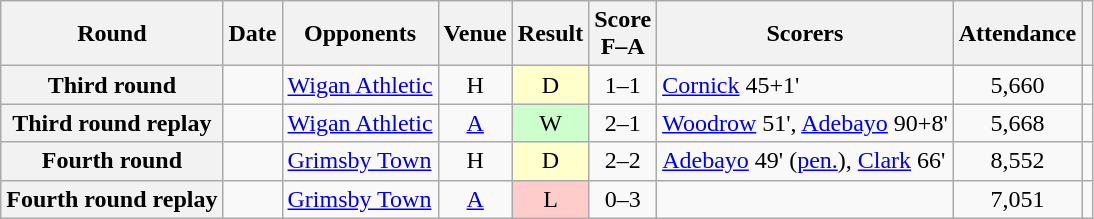<table class="wikitable sortable plainrowheaders" style=text-align:center>
<tr>
<th scope=col>Round</th>
<th scope=col>Date</th>
<th scope=col>Opponents</th>
<th scope=col>Venue</th>
<th scope=col>Result</th>
<th scope=col>Score<br>F–A</th>
<th scope=col class=unsortable>Scorers</th>
<th scope=col>Attendance</th>
<th scope=col class=unsortable></th>
</tr>
<tr>
<th scope=row>Third round</th>
<td align=left></td>
<td align=left><a href='#'>Wigan Athletic</a></td>
<td>H</td>
<td style=background-color:#FFFFCC>D</td>
<td>1–1</td>
<td align=left><a href='#'>Cornick</a> 45+1'</td>
<td>5,660</td>
<td></td>
</tr>
<tr>
<th scope=row>Third round replay</th>
<td align=left></td>
<td align=left><a href='#'>Wigan Athletic</a></td>
<td><a href='#'>A</a></td>
<td style=background-color:#CCFFCC>W</td>
<td>2–1</td>
<td align=left><a href='#'>Woodrow</a> 51', <a href='#'>Adebayo</a> 90+8'</td>
<td>5,668</td>
<td></td>
</tr>
<tr>
<th scope=row>Fourth round</th>
<td align=left></td>
<td align=left><a href='#'>Grimsby Town</a></td>
<td>H</td>
<td style=background-color:#FFFFCC>D</td>
<td>2–2</td>
<td align=left><a href='#'>Adebayo</a> 49' (<a href='#'>pen.</a>), <a href='#'>Clark</a> 66'</td>
<td>8,552</td>
<td></td>
</tr>
<tr>
<th scope=row>Fourth round replay</th>
<td align=left></td>
<td align=left><a href='#'>Grimsby Town</a></td>
<td><a href='#'>A</a></td>
<td style=background-color:#FFCCCC>L</td>
<td>0–3</td>
<td align=left></td>
<td>7,051</td>
<td></td>
</tr>
</table>
